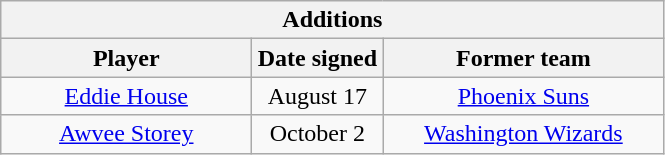<table class="wikitable" style="text-align:center">
<tr>
<th colspan=3>Additions</th>
</tr>
<tr>
<th style="width:160px">Player</th>
<th style="width:80px">Date signed</th>
<th style="width:180px">Former team</th>
</tr>
<tr>
<td><a href='#'>Eddie House</a></td>
<td>August 17</td>
<td><a href='#'>Phoenix Suns</a></td>
</tr>
<tr>
<td><a href='#'>Awvee Storey</a></td>
<td>October 2</td>
<td><a href='#'>Washington Wizards</a></td>
</tr>
</table>
